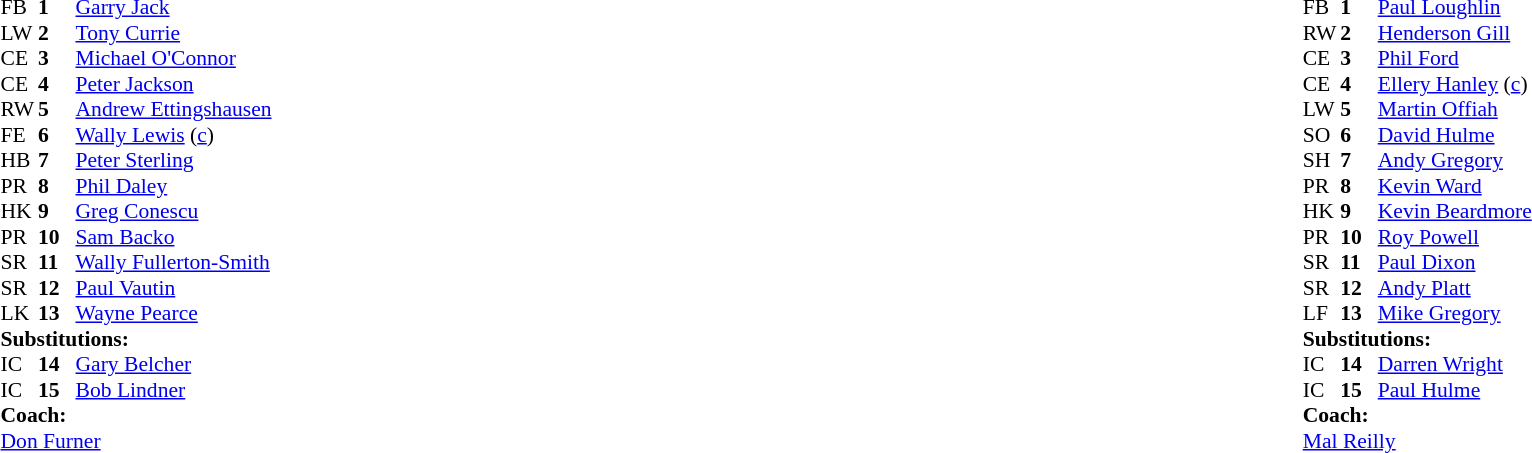<table width="100%">
<tr>
<td valign="top" width="50%"><br><table style="font-size: 90%" cellspacing="0" cellpadding="0">
<tr>
<th width="25"></th>
<th width="25"></th>
</tr>
<tr>
<td>FB</td>
<td><strong>1</strong></td>
<td> <a href='#'>Garry Jack</a></td>
</tr>
<tr>
<td>LW</td>
<td><strong>2</strong></td>
<td> <a href='#'>Tony Currie</a></td>
</tr>
<tr>
<td>CE</td>
<td><strong>3</strong></td>
<td> <a href='#'>Michael O'Connor</a></td>
</tr>
<tr>
<td>CE</td>
<td><strong>4</strong></td>
<td> <a href='#'>Peter Jackson</a></td>
</tr>
<tr>
<td>RW</td>
<td><strong>5</strong></td>
<td> <a href='#'>Andrew Ettingshausen</a></td>
</tr>
<tr>
<td>FE</td>
<td><strong>6</strong></td>
<td> <a href='#'>Wally Lewis</a> (<a href='#'>c</a>)</td>
</tr>
<tr>
<td>HB</td>
<td><strong>7</strong></td>
<td> <a href='#'>Peter Sterling</a></td>
</tr>
<tr>
<td>PR</td>
<td><strong>8</strong></td>
<td> <a href='#'>Phil Daley</a></td>
</tr>
<tr>
<td>HK</td>
<td><strong>9</strong></td>
<td> <a href='#'>Greg Conescu</a></td>
</tr>
<tr>
<td>PR</td>
<td><strong>10</strong></td>
<td> <a href='#'>Sam Backo</a></td>
</tr>
<tr>
<td>SR</td>
<td><strong>11</strong></td>
<td> <a href='#'>Wally Fullerton-Smith</a></td>
</tr>
<tr>
<td>SR</td>
<td><strong>12</strong></td>
<td> <a href='#'>Paul Vautin</a></td>
</tr>
<tr>
<td>LK</td>
<td><strong>13</strong></td>
<td> <a href='#'>Wayne Pearce</a></td>
</tr>
<tr>
<td colspan=3><strong>Substitutions:</strong></td>
</tr>
<tr>
<td>IC</td>
<td><strong>14</strong></td>
<td> <a href='#'>Gary Belcher</a></td>
</tr>
<tr>
<td>IC</td>
<td><strong>15</strong></td>
<td> <a href='#'>Bob Lindner</a></td>
</tr>
<tr>
<td colspan=3><strong>Coach:</strong></td>
</tr>
<tr>
<td colspan="4"> <a href='#'>Don Furner</a></td>
</tr>
</table>
</td>
<td valign="top" width="50%"><br><table style="font-size: 90%" cellspacing="0" cellpadding="0" align="center">
<tr>
<th width="25"></th>
<th width="25"></th>
</tr>
<tr>
<td>FB</td>
<td><strong>1</strong></td>
<td> <a href='#'>Paul Loughlin</a></td>
</tr>
<tr>
<td>RW</td>
<td><strong>2</strong></td>
<td> <a href='#'>Henderson Gill</a></td>
</tr>
<tr>
<td>CE</td>
<td><strong>3</strong></td>
<td> <a href='#'>Phil Ford</a></td>
</tr>
<tr>
<td>CE</td>
<td><strong>4</strong></td>
<td> <a href='#'>Ellery Hanley</a> (<a href='#'>c</a>)</td>
</tr>
<tr>
<td>LW</td>
<td><strong>5</strong></td>
<td> <a href='#'>Martin Offiah</a></td>
</tr>
<tr>
<td>SO</td>
<td><strong>6</strong></td>
<td> <a href='#'>David Hulme</a></td>
</tr>
<tr>
<td>SH</td>
<td><strong>7</strong></td>
<td> <a href='#'>Andy Gregory</a></td>
</tr>
<tr>
<td>PR</td>
<td><strong>8</strong></td>
<td> <a href='#'>Kevin Ward</a></td>
</tr>
<tr>
<td>HK</td>
<td><strong>9</strong></td>
<td> <a href='#'>Kevin Beardmore</a></td>
</tr>
<tr>
<td>PR</td>
<td><strong>10</strong></td>
<td> <a href='#'>Roy Powell</a></td>
</tr>
<tr>
<td>SR</td>
<td><strong>11</strong></td>
<td> <a href='#'>Paul Dixon</a></td>
</tr>
<tr>
<td>SR</td>
<td><strong>12</strong></td>
<td> <a href='#'>Andy Platt</a></td>
</tr>
<tr>
<td>LF</td>
<td><strong>13</strong></td>
<td> <a href='#'>Mike Gregory</a></td>
</tr>
<tr>
<td colspan=3><strong>Substitutions:</strong></td>
</tr>
<tr>
<td>IC</td>
<td><strong>14</strong></td>
<td> <a href='#'>Darren Wright</a></td>
</tr>
<tr>
<td>IC</td>
<td><strong>15</strong></td>
<td> <a href='#'>Paul Hulme</a></td>
</tr>
<tr>
<td colspan=3><strong>Coach:</strong></td>
</tr>
<tr>
<td colspan="4"> <a href='#'>Mal Reilly</a></td>
</tr>
</table>
</td>
</tr>
</table>
